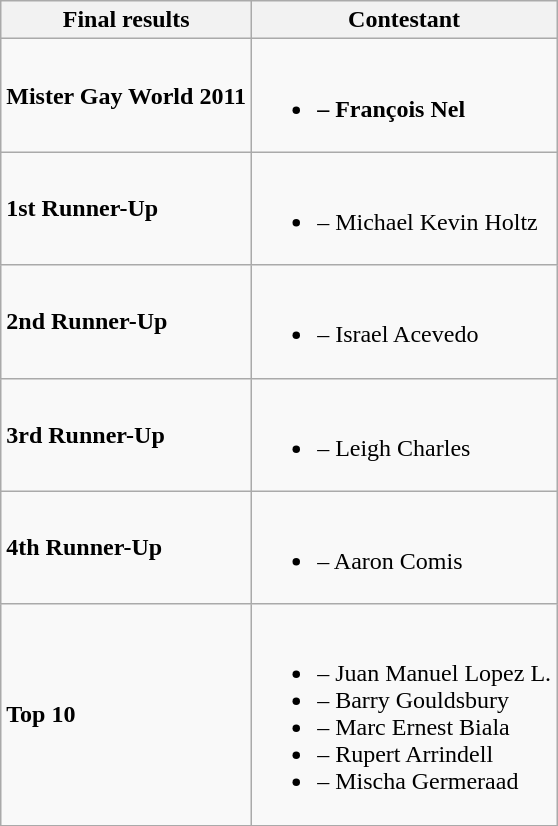<table class="wikitable">
<tr>
<th>Final results</th>
<th>Contestant</th>
</tr>
<tr>
<td><strong>Mister Gay World 2011</strong></td>
<td><br><ul><li><strong> – François Nel</strong></li></ul></td>
</tr>
<tr>
<td><strong>1st Runner-Up</strong></td>
<td><br><ul><li><strong></strong> – Michael Kevin Holtz</li></ul></td>
</tr>
<tr>
<td><strong>2nd Runner-Up</strong></td>
<td><br><ul><li><strong></strong> – Israel Acevedo</li></ul></td>
</tr>
<tr>
<td><strong>3rd Runner-Up</strong></td>
<td><br><ul><li><strong></strong> – Leigh Charles</li></ul></td>
</tr>
<tr>
<td><strong>4th Runner-Up</strong></td>
<td><br><ul><li><strong></strong> – Aaron Comis</li></ul></td>
</tr>
<tr>
<td><strong>Top 10</strong></td>
<td><br><ul><li><strong></strong> – Juan Manuel Lopez L.</li><li><strong></strong> – Barry Gouldsbury</li><li><strong></strong> – Marc Ernest Biala</li><li><strong></strong> – Rupert Arrindell</li><li><strong></strong> – Mischa Germeraad</li></ul></td>
</tr>
</table>
